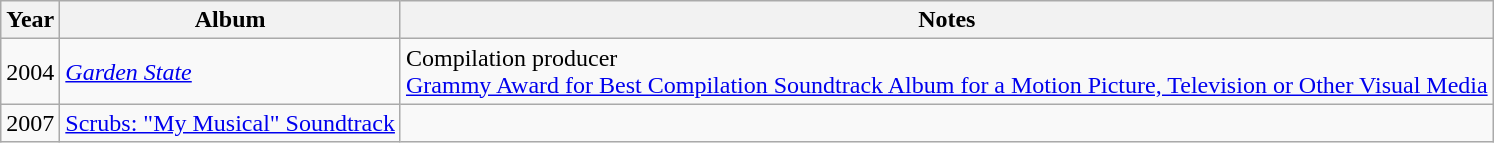<table class="wikitable sortable">
<tr>
<th>Year</th>
<th>Album</th>
<th>Notes</th>
</tr>
<tr>
<td>2004</td>
<td><em><a href='#'>Garden State</a></em></td>
<td>Compilation producer<br><a href='#'>Grammy Award for Best Compilation Soundtrack Album for a Motion Picture, Television or Other Visual Media</a></td>
</tr>
<tr>
<td>2007</td>
<td><a href='#'>Scrubs: "My Musical" Soundtrack</a></td>
<td></td>
</tr>
</table>
